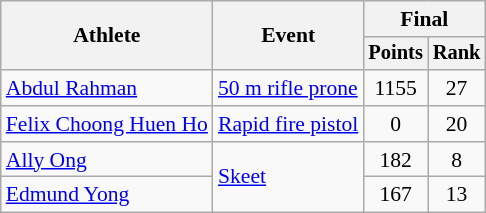<table class="wikitable" style="font-size:90%;">
<tr>
<th rowspan=2>Athlete</th>
<th rowspan=2>Event</th>
<th colspan=2>Final</th>
</tr>
<tr style="font-size:95%">
<th>Points</th>
<th>Rank</th>
</tr>
<tr align=center>
<td align=left><a href='#'>Abdul Rahman</a></td>
<td align=left><a href='#'>50 m rifle prone</a></td>
<td>1155</td>
<td>27</td>
</tr>
<tr align=center>
<td align=left><a href='#'>Felix Choong Huen Ho</a></td>
<td align=left><a href='#'>Rapid fire pistol</a></td>
<td>0</td>
<td>20</td>
</tr>
<tr align=center>
<td align=left><a href='#'>Ally Ong</a></td>
<td align=left rowspan=2><a href='#'>Skeet</a></td>
<td>182</td>
<td>8</td>
</tr>
<tr align=center>
<td align=left><a href='#'>Edmund Yong</a></td>
<td>167</td>
<td>13</td>
</tr>
</table>
